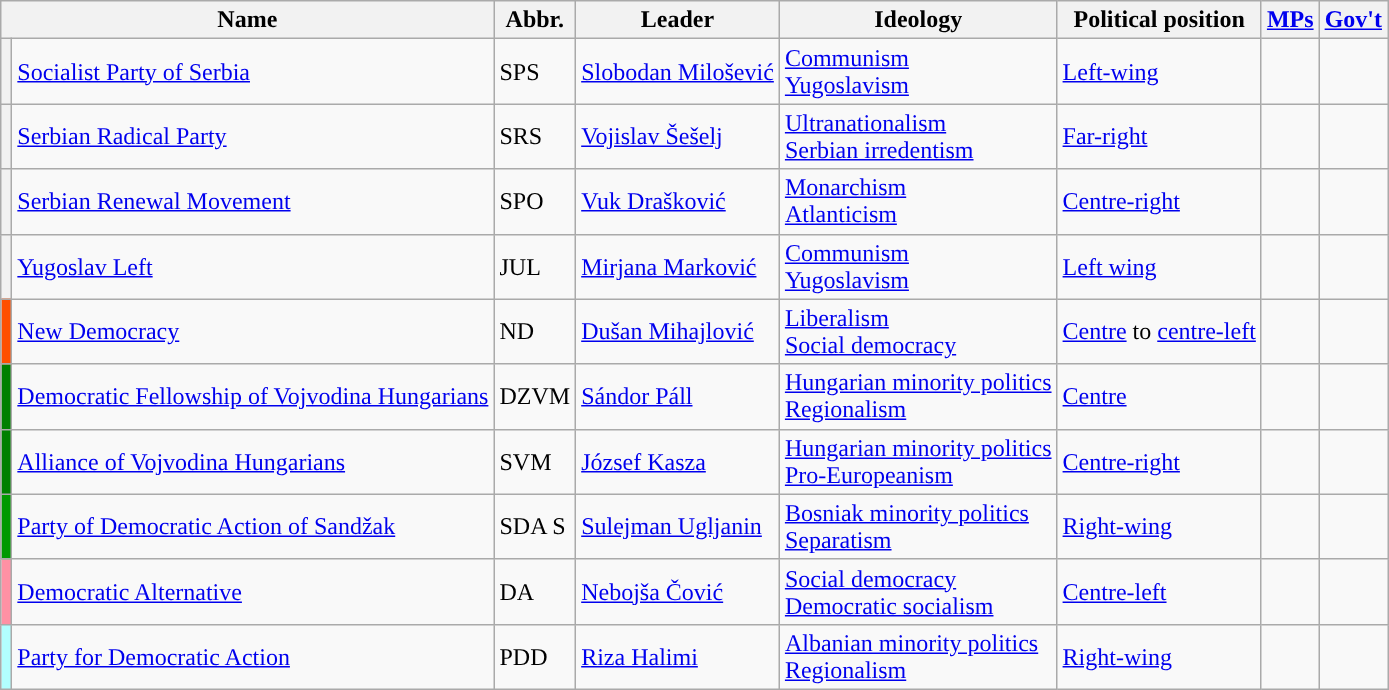<table class="wikitable">
<tr>
<th colspan=2>Name</th>
<th>Abbr.</th>
<th>Leader</th>
<th>Ideology</th>
<th>Political position</th>
<th><a href='#'>MPs</a></th>
<th><a href='#'>Gov't</a></th>
</tr>
<tr>
<th style="background-color: "></th>
<td><a href='#'>Socialist Party of Serbia</a><br><small><em></em></small></td>
<td>SPS</td>
<td><a href='#'>Slobodan Milošević</a></td>
<td><a href='#'>Communism</a><br><a href='#'>Yugoslavism</a></td>
<td><a href='#'>Left-wing</a></td>
<td></td>
<td></td>
</tr>
<tr>
<th style="background-color: "></th>
<td><a href='#'>Serbian Radical Party</a><br><small><em></em></small></td>
<td>SRS</td>
<td><a href='#'>Vojislav Šešelj</a></td>
<td><a href='#'>Ultranationalism</a><br><a href='#'>Serbian irredentism</a></td>
<td><a href='#'>Far-right</a></td>
<td></td>
<td></td>
</tr>
<tr>
<th style="background-color: "></th>
<td><a href='#'>Serbian Renewal Movement</a><br><small><em></em></small></td>
<td>SPO</td>
<td><a href='#'>Vuk Drašković</a></td>
<td><a href='#'>Monarchism</a><br><a href='#'>Atlanticism</a></td>
<td><a href='#'>Centre-right</a></td>
<td></td>
<td></td>
</tr>
<tr>
<th style="background-color: "></th>
<td><a href='#'>Yugoslav Left</a><br><small><em></em></small></td>
<td>JUL</td>
<td><a href='#'>Mirjana Marković</a></td>
<td><a href='#'>Communism</a><br><a href='#'>Yugoslavism</a></td>
<td><a href='#'>Left wing</a></td>
<td></td>
<td></td>
</tr>
<tr>
<th style="background-color: #FF4F00;"></th>
<td><a href='#'>New Democracy</a><br><small><em></em></small></td>
<td>ND</td>
<td><a href='#'>Dušan Mihajlović</a></td>
<td><a href='#'>Liberalism</a><br><a href='#'>Social democracy</a></td>
<td><a href='#'>Centre</a> to <a href='#'>centre-left</a></td>
<td></td>
<td></td>
</tr>
<tr>
<th style="background-color: green; color:white;"></th>
<td><a href='#'>Democratic Fellowship of Vojvodina Hungarians</a><br><small><em></em></small></td>
<td>DZVM</td>
<td><a href='#'>Sándor Páll</a></td>
<td><a href='#'>Hungarian minority politics</a><br><a href='#'>Regionalism</a></td>
<td><a href='#'>Centre</a></td>
<td></td>
<td></td>
</tr>
<tr>
<th style="background-color: green; color:white;"></th>
<td><a href='#'>Alliance of Vojvodina Hungarians</a><br><small><em></em></small></td>
<td>SVM</td>
<td><a href='#'>József Kasza</a></td>
<td><a href='#'>Hungarian minority politics</a><br><a href='#'>Pro-Europeanism</a></td>
<td><a href='#'>Centre-right</a></td>
<td></td>
<td></td>
</tr>
<tr>
<th style="background-color: #009900; color:white;"></th>
<td><a href='#'>Party of Democratic Action of Sandžak</a><br><small><em></em></small></td>
<td>SDA S</td>
<td><a href='#'>Sulejman Ugljanin</a></td>
<td><a href='#'>Bosniak minority politics</a><br><a href='#'>Separatism</a></td>
<td><a href='#'>Right-wing</a></td>
<td></td>
<td></td>
</tr>
<tr>
<th style="background-color: #FF91A4; color:white;"></th>
<td><a href='#'>Democratic Alternative</a><br><small><em></em></small></td>
<td>DA</td>
<td><a href='#'>Nebojša Čović</a></td>
<td><a href='#'>Social democracy</a><br><a href='#'>Democratic socialism</a></td>
<td><a href='#'>Centre-left</a></td>
<td></td>
<td></td>
</tr>
<tr>
<th style="background-color: #B2FFFF;"></th>
<td><a href='#'>Party for Democratic Action</a><br><small><em></em></small></td>
<td>PDD</td>
<td><a href='#'>Riza Halimi</a></td>
<td><a href='#'>Albanian minority politics</a><br><a href='#'>Regionalism</a></td>
<td><a href='#'>Right-wing</a></td>
<td></td>
<td></td>
</tr>
</table>
